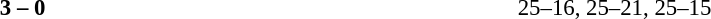<table width=100% cellspacing=1>
<tr>
<th width=20%></th>
<th width=12%></th>
<th width=20%></th>
<th width=33%></th>
<td></td>
</tr>
<tr style=font-size:95%>
<td align=right><strong></strong></td>
<td align=center><strong>3 – 0</strong></td>
<td></td>
<td>25–16, 25–21, 25–15</td>
</tr>
</table>
